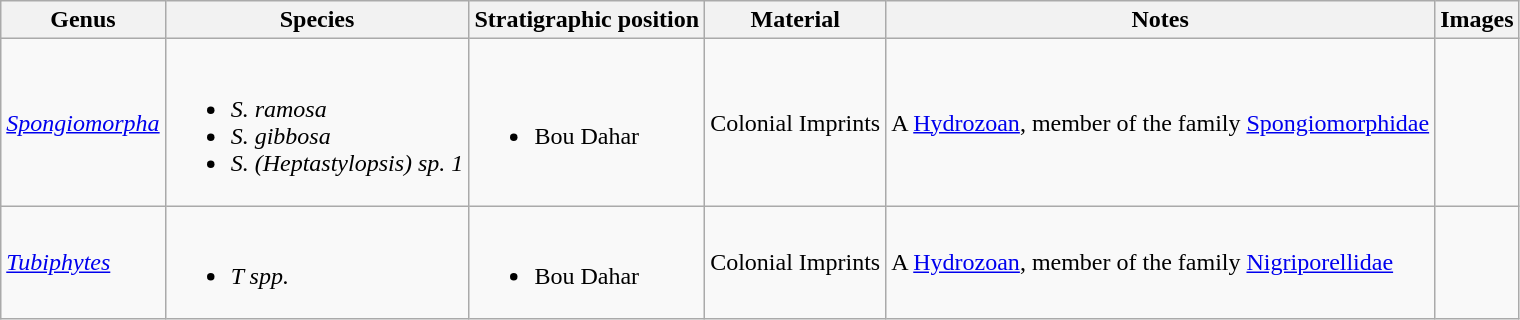<table class="wikitable">
<tr>
<th>Genus</th>
<th>Species</th>
<th>Stratigraphic position</th>
<th>Material</th>
<th>Notes</th>
<th>Images</th>
</tr>
<tr>
<td><em><a href='#'>Spongiomorpha</a></em></td>
<td><br><ul><li><em>S. ramosa</em></li><li><em>S. gibbosa</em></li><li><em>S. (Heptastylopsis) sp. 1</em></li></ul></td>
<td><br><ul><li>Bou Dahar</li></ul></td>
<td>Colonial Imprints</td>
<td>A <a href='#'>Hydrozoan</a>, member of the family <a href='#'>Spongiomorphidae</a></td>
<td></td>
</tr>
<tr>
<td><em><a href='#'>Tubiphytes</a></em></td>
<td><br><ul><li><em>T spp.</em></li></ul></td>
<td><br><ul><li>Bou Dahar</li></ul></td>
<td>Colonial Imprints</td>
<td>A <a href='#'>Hydrozoan</a>, member of the family <a href='#'>Nigriporellidae</a></td>
<td></td>
</tr>
</table>
